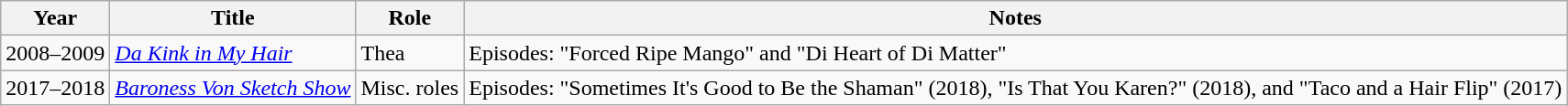<table class="wikitable sortable">
<tr>
<th>Year</th>
<th>Title</th>
<th>Role</th>
<th class="unsortable">Notes</th>
</tr>
<tr>
<td>2008–2009</td>
<td><em><a href='#'>Da Kink in My Hair</a></em></td>
<td>Thea</td>
<td>Episodes: "Forced Ripe Mango" and "Di Heart of Di Matter"</td>
</tr>
<tr>
<td>2017–2018</td>
<td><a href='#'><em>Baroness Von Sketch Show</em></a></td>
<td>Misc. roles</td>
<td>Episodes: "Sometimes It's Good to Be the Shaman" (2018), "Is That You Karen?" (2018), and "Taco and a Hair Flip" (2017)</td>
</tr>
</table>
